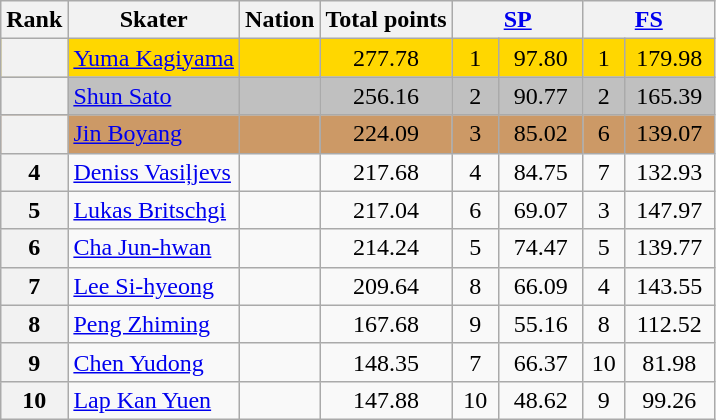<table class="wikitable sortable" style="text-align:left">
<tr>
<th scope="col">Rank</th>
<th scope="col">Skater</th>
<th scope="col">Nation</th>
<th scope="col">Total points</th>
<th scope="col" colspan="2" width="80px"><a href='#'>SP</a></th>
<th scope="col" colspan="2" width="80px"><a href='#'>FS</a></th>
</tr>
<tr bgcolor="gold">
<th scope="row"></th>
<td><a href='#'>Yuma Kagiyama</a></td>
<td></td>
<td align="center">277.78</td>
<td align="center">1</td>
<td align="center">97.80</td>
<td align="center">1</td>
<td align="center">179.98</td>
</tr>
<tr bgcolor="silver">
<th scope="row"></th>
<td><a href='#'>Shun Sato</a></td>
<td></td>
<td align="center">256.16</td>
<td align="center">2</td>
<td align="center">90.77</td>
<td align="center">2</td>
<td align="center">165.39</td>
</tr>
<tr bgcolor="cc9966">
<th scope="row"></th>
<td><a href='#'>Jin Boyang</a></td>
<td></td>
<td align="center">224.09</td>
<td align="center">3</td>
<td align="center">85.02</td>
<td align="center">6</td>
<td align="center">139.07</td>
</tr>
<tr>
<th scope="row">4</th>
<td><a href='#'>Deniss Vasiļjevs</a></td>
<td></td>
<td align="center">217.68</td>
<td align="center">4</td>
<td align="center">84.75</td>
<td align="center">7</td>
<td align="center">132.93</td>
</tr>
<tr>
<th scope="row">5</th>
<td><a href='#'>Lukas Britschgi</a></td>
<td></td>
<td align="center">217.04</td>
<td align="center">6</td>
<td align="center">69.07</td>
<td align="center">3</td>
<td align="center">147.97</td>
</tr>
<tr>
<th scope="row">6</th>
<td><a href='#'>Cha Jun-hwan</a></td>
<td></td>
<td align="center">214.24</td>
<td align="center">5</td>
<td align="center">74.47</td>
<td align="center">5</td>
<td align="center">139.77</td>
</tr>
<tr>
<th scope="row">7</th>
<td><a href='#'>Lee Si-hyeong</a></td>
<td></td>
<td align="center">209.64</td>
<td align="center">8</td>
<td align="center">66.09</td>
<td align="center">4</td>
<td align="center">143.55</td>
</tr>
<tr>
<th scope="row">8</th>
<td><a href='#'>Peng Zhiming</a></td>
<td></td>
<td align="center">167.68</td>
<td align="center">9</td>
<td align="center">55.16</td>
<td align="center">8</td>
<td align="center">112.52</td>
</tr>
<tr>
<th scope="row">9</th>
<td><a href='#'>Chen Yudong</a></td>
<td></td>
<td align="center">148.35</td>
<td align="center">7</td>
<td align="center">66.37</td>
<td align="center">10</td>
<td align="center">81.98</td>
</tr>
<tr>
<th scope="row">10</th>
<td><a href='#'>Lap Kan Yuen</a></td>
<td></td>
<td align="center">147.88</td>
<td align="center">10</td>
<td align="center">48.62</td>
<td align="center">9</td>
<td align="center">99.26</td>
</tr>
</table>
